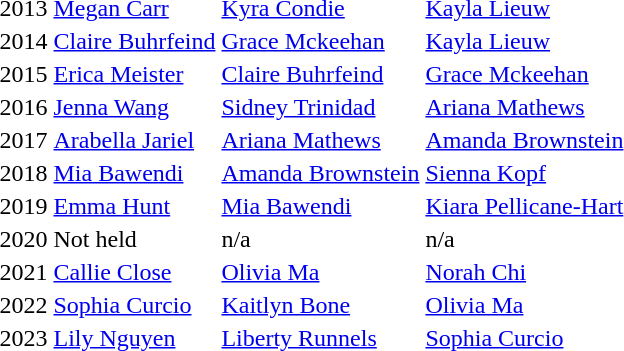<table>
<tr>
<td style="text-align:center;">2013</td>
<td><a href='#'>Megan Carr</a></td>
<td><a href='#'>Kyra Condie</a></td>
<td><a href='#'>Kayla Lieuw</a></td>
</tr>
<tr>
<td style="text-align:center;">2014</td>
<td><a href='#'>Claire Buhrfeind</a></td>
<td><a href='#'>Grace Mckeehan</a></td>
<td><a href='#'>Kayla Lieuw</a></td>
</tr>
<tr>
<td style="text-align:center;">2015</td>
<td><a href='#'>Erica Meister</a></td>
<td><a href='#'>Claire Buhrfeind</a></td>
<td><a href='#'>Grace Mckeehan</a></td>
</tr>
<tr>
<td style="text-align:center;">2016</td>
<td><a href='#'>Jenna Wang</a></td>
<td><a href='#'>Sidney Trinidad</a></td>
<td><a href='#'>Ariana Mathews</a></td>
</tr>
<tr>
<td style="text-align:center;">2017</td>
<td><a href='#'>Arabella Jariel</a></td>
<td><a href='#'>Ariana Mathews</a></td>
<td><a href='#'>Amanda Brownstein</a></td>
</tr>
<tr>
<td style="text-align:center;">2018</td>
<td><a href='#'>Mia Bawendi</a></td>
<td><a href='#'>Amanda Brownstein</a></td>
<td><a href='#'>Sienna Kopf</a></td>
</tr>
<tr>
<td style="text-align:center;">2019</td>
<td><a href='#'>Emma Hunt</a></td>
<td><a href='#'>Mia Bawendi</a></td>
<td><a href='#'>Kiara Pellicane-Hart</a></td>
</tr>
<tr>
<td style="text-align:center;">2020</td>
<td>Not held</td>
<td>n/a</td>
<td>n/a</td>
</tr>
<tr>
<td style="text-align:center;">2021</td>
<td><a href='#'>Callie Close</a></td>
<td><a href='#'>Olivia Ma</a></td>
<td><a href='#'>Norah Chi</a></td>
</tr>
<tr>
<td style="text-align:center;">2022</td>
<td><a href='#'>Sophia Curcio</a></td>
<td><a href='#'>Kaitlyn Bone</a></td>
<td><a href='#'>Olivia Ma</a></td>
</tr>
<tr>
<td style="text-align:center;">2023</td>
<td><a href='#'>Lily Nguyen</a></td>
<td><a href='#'>Liberty Runnels</a></td>
<td><a href='#'>Sophia Curcio</a></td>
</tr>
</table>
